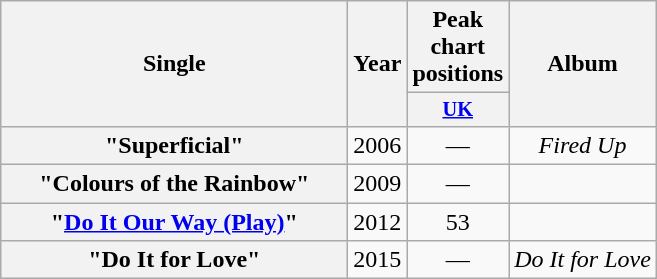<table class="wikitable plainrowheaders" style="text-align:center;" border="1">
<tr>
<th scope="col" rowspan="2" style="width:14em;">Single</th>
<th scope="col" rowspan="2">Year</th>
<th scope="col" colspan="1">Peak chart positions</th>
<th scope="col" rowspan="2">Album</th>
</tr>
<tr>
<th style="width:3.5em;font-size:85%"><a href='#'>UK</a><br></th>
</tr>
<tr>
<th scope="row">"Superficial"</th>
<td>2006</td>
<td>—</td>
<td><em>Fired Up</em></td>
</tr>
<tr>
<th scope="row">"Colours of the Rainbow"</th>
<td>2009</td>
<td>—</td>
<td></td>
</tr>
<tr>
<th scope="row">"<a href='#'>Do It Our Way (Play)</a>"</th>
<td>2012</td>
<td>53</td>
<td></td>
</tr>
<tr>
<th scope="row">"Do It for Love"</th>
<td>2015</td>
<td>—</td>
<td><em>Do It for Love</em></td>
</tr>
</table>
